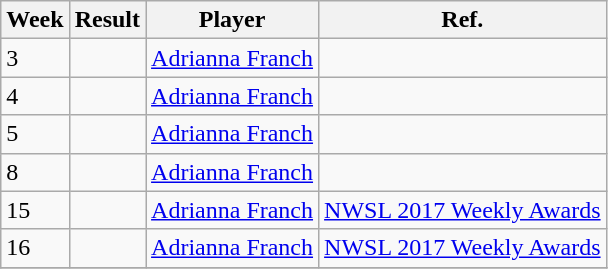<table class=wikitable>
<tr>
<th>Week</th>
<th>Result</th>
<th>Player</th>
<th>Ref.</th>
</tr>
<tr>
<td>3</td>
<td></td>
<td> <a href='#'>Adrianna Franch</a></td>
<td></td>
</tr>
<tr>
<td>4</td>
<td></td>
<td> <a href='#'>Adrianna Franch</a></td>
<td></td>
</tr>
<tr>
<td>5</td>
<td></td>
<td> <a href='#'>Adrianna Franch</a></td>
<td></td>
</tr>
<tr>
<td>8</td>
<td></td>
<td> <a href='#'>Adrianna Franch</a></td>
<td></td>
</tr>
<tr>
<td>15</td>
<td></td>
<td> <a href='#'>Adrianna Franch</a></td>
<td><a href='#'>NWSL 2017 Weekly Awards</a></td>
</tr>
<tr>
<td>16</td>
<td></td>
<td> <a href='#'>Adrianna Franch</a></td>
<td><a href='#'>NWSL 2017 Weekly Awards</a></td>
</tr>
<tr>
</tr>
</table>
